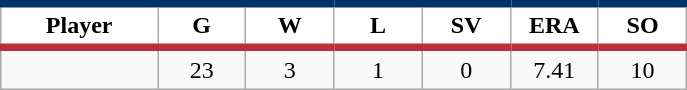<table class="wikitable sortable">
<tr>
<th style="background:#FFFFFF; border-top:#023465 5px solid; border-bottom:#ba313c 5px solid;" width="16%">Player</th>
<th style="background:#FFFFFF; border-top:#023465 5px solid; border-bottom:#ba313c 5px solid;" width="9%">G</th>
<th style="background:#FFFFFF; border-top:#023465 5px solid; border-bottom:#ba313c 5px solid;" width="9%">W</th>
<th style="background:#FFFFFF; border-top:#023465 5px solid; border-bottom:#ba313c 5px solid;" width="9%">L</th>
<th style="background:#FFFFFF; border-top:#023465 5px solid; border-bottom:#ba313c 5px solid;" width="9%">SV</th>
<th style="background:#FFFFFF; border-top:#023465 5px solid; border-bottom:#ba313c 5px solid;" width="9%">ERA</th>
<th style="background:#FFFFFF; border-top:#023465 5px solid; border-bottom:#ba313c 5px solid;" width="9%">SO</th>
</tr>
<tr align="center">
<td></td>
<td>23</td>
<td>3</td>
<td>1</td>
<td>0</td>
<td>7.41</td>
<td>10</td>
</tr>
</table>
